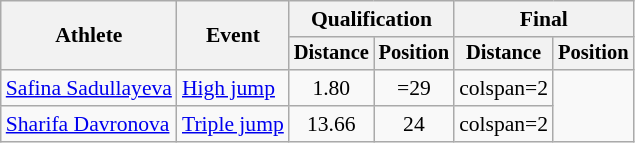<table class=wikitable style=font-size:90%>
<tr>
<th rowspan=2>Athlete</th>
<th rowspan=2>Event</th>
<th colspan=2>Qualification</th>
<th colspan=2>Final</th>
</tr>
<tr style=font-size:95%>
<th>Distance</th>
<th>Position</th>
<th>Distance</th>
<th>Position</th>
</tr>
<tr align=center>
<td align=left><a href='#'>Safina Sadullayeva</a></td>
<td align=left><a href='#'>High jump</a></td>
<td>1.80</td>
<td>=29</td>
<td>colspan=2 </td>
</tr>
<tr align=center>
<td align=left><a href='#'>Sharifa Davronova</a></td>
<td align=left><a href='#'>Triple jump</a></td>
<td>13.66</td>
<td>24</td>
<td>colspan=2 </td>
</tr>
</table>
